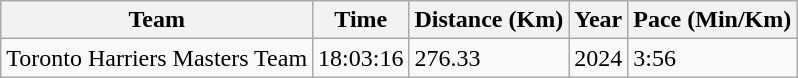<table class="wikitable">
<tr>
<th>Team</th>
<th>Time</th>
<th>Distance (Km)</th>
<th>Year</th>
<th>Pace (Min/Km)</th>
</tr>
<tr>
<td>Toronto Harriers Masters Team</td>
<td>18:03:16</td>
<td>276.33</td>
<td>2024</td>
<td>3:56</td>
</tr>
</table>
